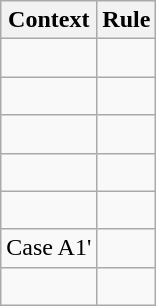<table class="wikitable">
<tr>
<th>Context</th>
<th>Rule</th>
</tr>
<tr>
<td></td>
<td><br></td>
</tr>
<tr>
<td></td>
<td><br></td>
</tr>
<tr>
<td></td>
<td><br></td>
</tr>
<tr>
<td></td>
<td><br></td>
</tr>
<tr>
<td></td>
<td><br></td>
</tr>
<tr>
<td>Case A1'</td>
<td><br></td>
</tr>
<tr>
<td></td>
<td><br></td>
</tr>
</table>
